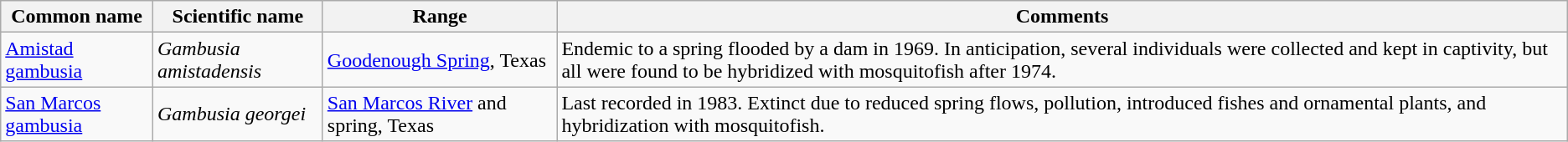<table class="wikitable">
<tr>
<th>Common name</th>
<th>Scientific name</th>
<th>Range</th>
<th class="unsortable">Comments</th>
</tr>
<tr>
<td><a href='#'>Amistad gambusia</a></td>
<td><em>Gambusia amistadensis</em></td>
<td><a href='#'>Goodenough Spring</a>, Texas</td>
<td>Endemic to a spring flooded by a dam in 1969. In anticipation, several individuals were collected and kept in captivity, but all were found to be hybridized with mosquitofish after 1974.</td>
</tr>
<tr>
<td><a href='#'>San Marcos gambusia</a></td>
<td><em>Gambusia georgei</em></td>
<td><a href='#'>San Marcos River</a> and spring, Texas</td>
<td>Last recorded in 1983. Extinct due to reduced spring flows, pollution, introduced fishes and ornamental plants, and hybridization with mosquitofish.</td>
</tr>
</table>
